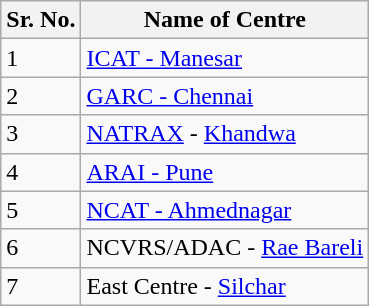<table class="wikitable" border="1">
<tr>
<th>Sr. No.</th>
<th>Name of Centre</th>
</tr>
<tr>
<td>1</td>
<td><a href='#'>ICAT - Manesar</a></td>
</tr>
<tr>
<td>2</td>
<td><a href='#'>GARC - Chennai</a></td>
</tr>
<tr>
<td>3</td>
<td><a href='#'>NATRAX</a> - <a href='#'>Khandwa</a></td>
</tr>
<tr>
<td>4</td>
<td><a href='#'>ARAI - Pune</a></td>
</tr>
<tr>
<td>5</td>
<td><a href='#'>NCAT - Ahmednagar</a></td>
</tr>
<tr>
<td>6</td>
<td>NCVRS/ADAC - <a href='#'>Rae Bareli</a></td>
</tr>
<tr>
<td>7</td>
<td>East Centre - <a href='#'>Silchar</a></td>
</tr>
</table>
